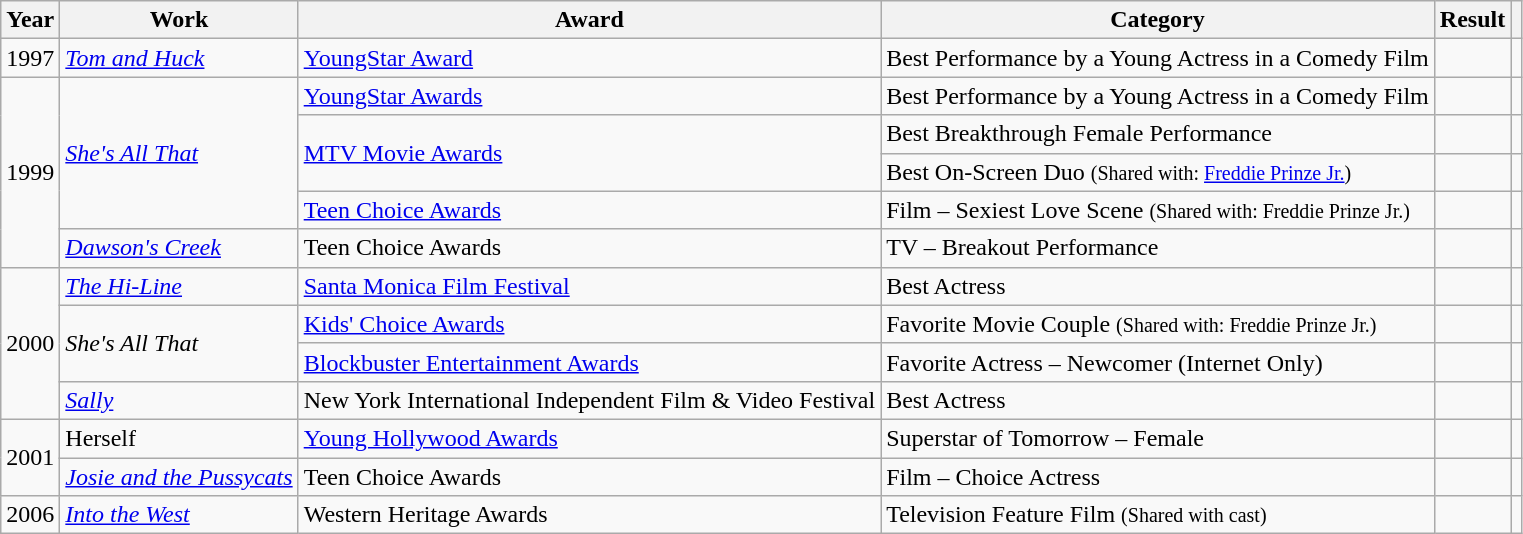<table class="wikitable">
<tr>
<th>Year</th>
<th>Work</th>
<th>Award</th>
<th>Category</th>
<th>Result</th>
<th></th>
</tr>
<tr>
<td>1997</td>
<td><em><a href='#'>Tom and Huck</a></em></td>
<td><a href='#'>YoungStar Award</a></td>
<td>Best Performance by a Young Actress in a Comedy Film</td>
<td></td>
<td></td>
</tr>
<tr>
<td rowspan=5>1999</td>
<td rowspan=4><em><a href='#'>She's All That</a></em></td>
<td><a href='#'>YoungStar Awards</a></td>
<td>Best Performance by a Young Actress in a Comedy Film</td>
<td></td>
<td></td>
</tr>
<tr>
<td rowspan=2><a href='#'>MTV Movie Awards</a></td>
<td>Best Breakthrough Female Performance</td>
<td></td>
<td></td>
</tr>
<tr>
<td>Best On-Screen Duo <small>(Shared with: <a href='#'>Freddie Prinze Jr.</a>)</small></td>
<td></td>
<td></td>
</tr>
<tr>
<td><a href='#'>Teen Choice Awards</a></td>
<td>Film – Sexiest Love Scene <small>(Shared with: Freddie Prinze Jr.)</small></td>
<td></td>
<td></td>
</tr>
<tr>
<td><em><a href='#'>Dawson's Creek</a></em></td>
<td>Teen Choice Awards</td>
<td>TV – Breakout Performance</td>
<td></td>
<td></td>
</tr>
<tr>
<td rowspan=4>2000</td>
<td><em><a href='#'>The Hi-Line</a></em></td>
<td><a href='#'>Santa Monica Film Festival</a></td>
<td>Best Actress</td>
<td></td>
<td></td>
</tr>
<tr>
<td rowspan=2><em>She's All That</em></td>
<td><a href='#'>Kids' Choice Awards</a></td>
<td>Favorite Movie Couple <small>(Shared with: Freddie Prinze Jr.)</small></td>
<td></td>
<td></td>
</tr>
<tr>
<td><a href='#'>Blockbuster Entertainment Awards</a></td>
<td>Favorite Actress – Newcomer (Internet Only)</td>
<td></td>
<td></td>
</tr>
<tr>
<td><em><a href='#'>Sally</a></em></td>
<td>New York International Independent Film & Video Festival</td>
<td>Best Actress</td>
<td></td>
<td></td>
</tr>
<tr>
<td rowspan=2>2001</td>
<td>Herself</td>
<td><a href='#'>Young Hollywood Awards</a></td>
<td>Superstar of Tomorrow – Female</td>
<td></td>
<td></td>
</tr>
<tr>
<td><em><a href='#'>Josie and the Pussycats</a></em></td>
<td>Teen Choice Awards</td>
<td>Film – Choice Actress</td>
<td></td>
<td></td>
</tr>
<tr>
<td>2006</td>
<td><em><a href='#'>Into the West</a></em></td>
<td>Western Heritage Awards</td>
<td>Television Feature Film <small>(Shared with cast)</small></td>
<td></td>
<td></td>
</tr>
</table>
